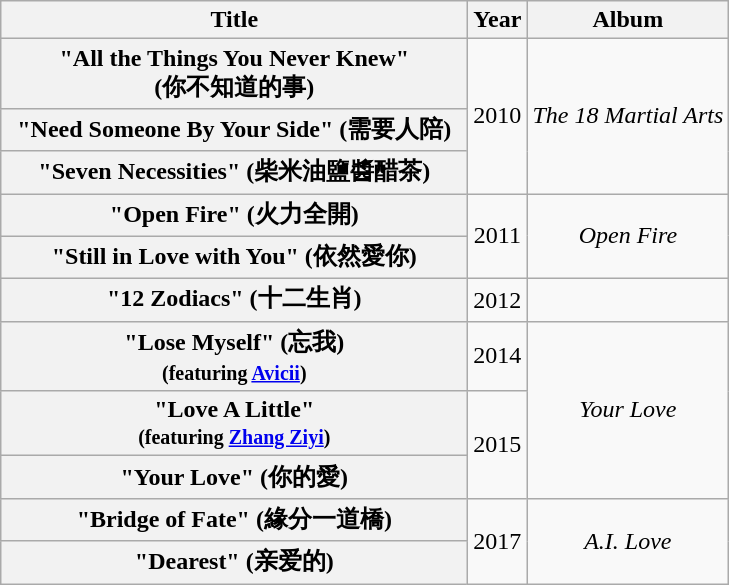<table class="wikitable plainrowheaders" style="text-align:center;">
<tr>
<th scope="col" style="width:19em;">Title</th>
<th scope="col">Year</th>
<th scope="col">Album</th>
</tr>
<tr>
<th scope="row">"All the Things You Never Knew"<br>(你不知道的事)</th>
<td rowspan="3">2010</td>
<td rowspan="3"><em>The 18 Martial Arts</em></td>
</tr>
<tr>
<th scope="row">"Need Someone By Your Side" (需要人陪)</th>
</tr>
<tr>
<th scope="row">"Seven Necessities" (柴米油鹽醬醋茶)</th>
</tr>
<tr>
<th scope="row">"Open Fire" (火力全開)</th>
<td rowspan="2">2011</td>
<td rowspan="2"><em>Open Fire</em></td>
</tr>
<tr>
<th scope="row">"Still in Love with You" (依然愛你)</th>
</tr>
<tr>
<th scope="row">"12 Zodiacs" (十二生肖)</th>
<td>2012</td>
<td></td>
</tr>
<tr>
<th scope="row">"Lose Myself" (忘我)<br><small>(featuring <a href='#'>Avicii</a>)</small></th>
<td>2014</td>
<td rowspan="3"><em>Your Love</em></td>
</tr>
<tr>
<th scope="row">"Love A Little"<br><small>(featuring <a href='#'>Zhang Ziyi</a>)</small></th>
<td rowspan="2">2015</td>
</tr>
<tr>
<th scope="row">"Your Love" (你的愛)</th>
</tr>
<tr>
<th scope="row">"Bridge of Fate" (緣分一道橋)</th>
<td rowspan="2">2017</td>
<td rowspan="2"><em>A.I. Love</em></td>
</tr>
<tr>
<th scope="row">"Dearest" (亲爱的)</th>
</tr>
</table>
